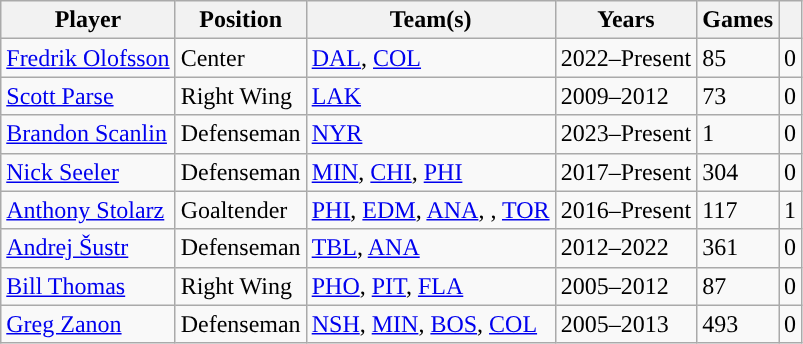<table class="wikitable sortable">
<tr>
<th>Player</th>
<th>Position</th>
<th>Team(s)</th>
<th>Years</th>
<th>Games</th>
<th><a href='#'></a></th>
</tr>
<tr>
<td><a href='#'>Fredrik Olofsson</a></td>
<td>Center</td>
<td><a href='#'>DAL</a>, <a href='#'>COL</a></td>
<td>2022–Present</td>
<td>85</td>
<td>0</td>
</tr>
<tr>
<td><a href='#'>Scott Parse</a></td>
<td>Right Wing</td>
<td><a href='#'>LAK</a></td>
<td>2009–2012</td>
<td>73</td>
<td>0</td>
</tr>
<tr>
<td><a href='#'>Brandon Scanlin</a></td>
<td>Defenseman</td>
<td><a href='#'>NYR</a></td>
<td>2023–Present</td>
<td>1</td>
<td>0</td>
</tr>
<tr>
<td><a href='#'>Nick Seeler</a></td>
<td>Defenseman</td>
<td><a href='#'>MIN</a>, <a href='#'>CHI</a>, <a href='#'>PHI</a></td>
<td>2017–Present</td>
<td>304</td>
<td>0</td>
</tr>
<tr>
<td><a href='#'>Anthony Stolarz</a></td>
<td>Goaltender</td>
<td><a href='#'>PHI</a>, <a href='#'>EDM</a>, <a href='#'>ANA</a>, <span><strong></strong></span>, <a href='#'>TOR</a></td>
<td>2016–Present</td>
<td>117</td>
<td>1</td>
</tr>
<tr>
<td><a href='#'>Andrej Šustr</a></td>
<td>Defenseman</td>
<td><a href='#'>TBL</a>, <a href='#'>ANA</a></td>
<td>2012–2022</td>
<td>361</td>
<td>0</td>
</tr>
<tr>
<td><a href='#'>Bill Thomas</a></td>
<td>Right Wing</td>
<td><a href='#'>PHO</a>, <a href='#'>PIT</a>, <a href='#'>FLA</a></td>
<td>2005–2012</td>
<td>87</td>
<td>0</td>
</tr>
<tr>
<td><a href='#'>Greg Zanon</a></td>
<td>Defenseman</td>
<td><a href='#'>NSH</a>, <a href='#'>MIN</a>, <a href='#'>BOS</a>, <a href='#'>COL</a></td>
<td>2005–2013</td>
<td>493</td>
<td>0</td>
</tr>
</table>
